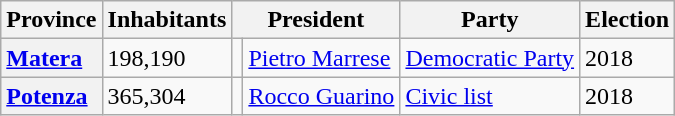<table class="wikitable" border="1">
<tr>
<th scope="col">Province</th>
<th colspan=1>Inhabitants</th>
<th colspan=2>President</th>
<th colspan=1>Party</th>
<th colspan=1>Election</th>
</tr>
<tr>
<th scope="row" style="text-align: left;"><a href='#'>Matera</a></th>
<td>198,190</td>
<td></td>
<td><a href='#'>Pietro Marrese</a></td>
<td><a href='#'>Democratic Party</a></td>
<td>2018</td>
</tr>
<tr>
<th scope="row" style="text-align: left;"><a href='#'>Potenza</a></th>
<td>365,304</td>
<td></td>
<td><a href='#'>Rocco Guarino</a></td>
<td><a href='#'>Civic list</a></td>
<td>2018</td>
</tr>
</table>
